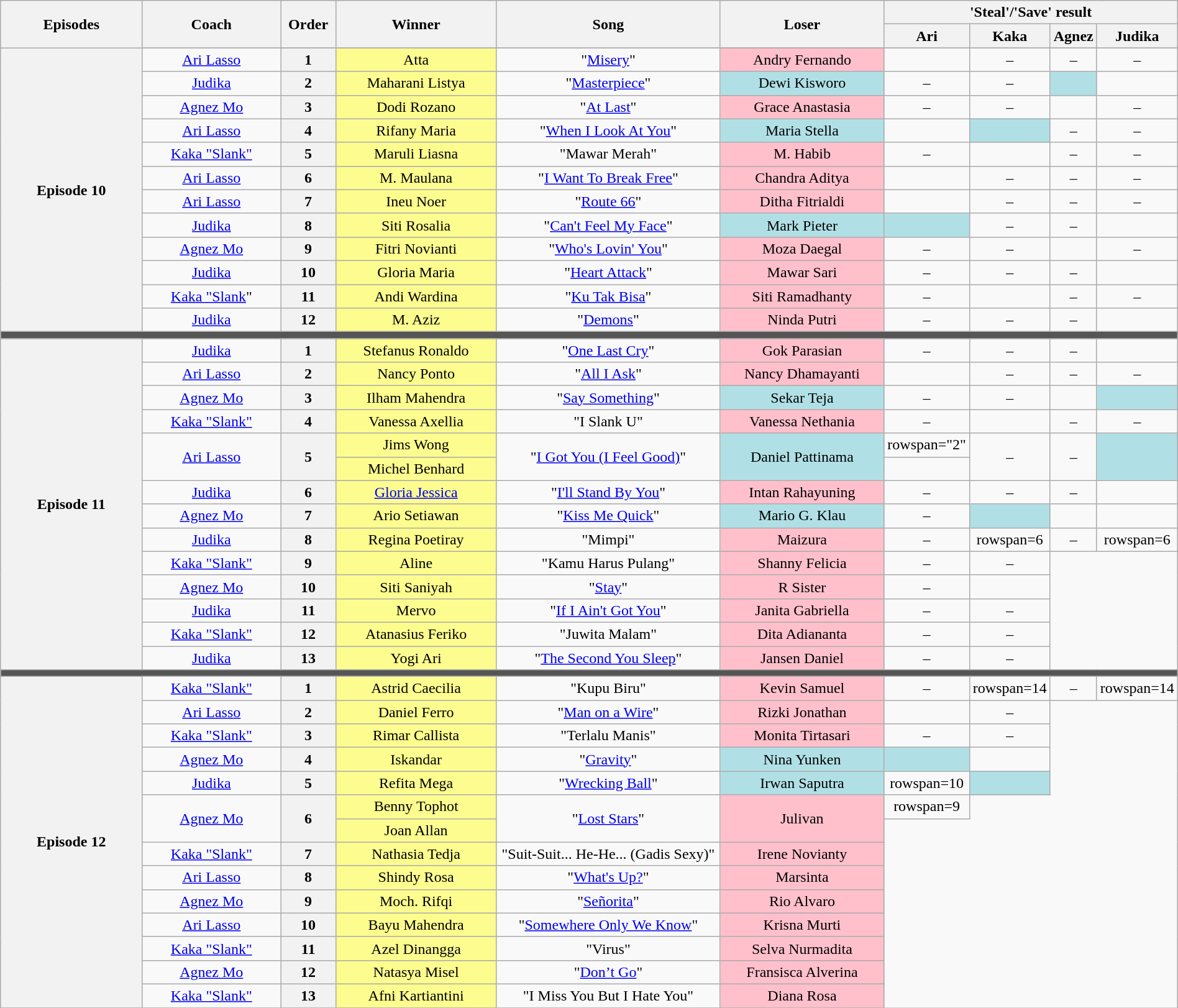<table class="wikitable" style="text-align: center; width:100%;">
<tr>
<th rowspan="2" style="width:15%;">Episodes</th>
<th rowspan="2" style="width:15%;">Coach</th>
<th rowspan="2" style="width:05%;">Order</th>
<th rowspan="2" style="width:17%;">Winner</th>
<th rowspan="2" style="width:24%;">Song</th>
<th rowspan="2" style="width:17%;">Loser</th>
<th colspan="4" style="width:16%;">'Steal'/'Save' result</th>
</tr>
<tr>
<th style="width:04%;">Ari</th>
<th style="width:04%;">Kaka</th>
<th style="width:04%;">Agnez</th>
<th style="width:04%;">Judika</th>
</tr>
<tr>
<th rowspan="13">Episode 10<br><small></small></th>
</tr>
<tr>
<td><a href='#'>Ari Lasso</a></td>
<th>1</th>
<td style="background:#fdfc8f;">Atta</td>
<td>"<a href='#'>Misery</a>"</td>
<td style="background:pink;">Andry Fernando</td>
<td></td>
<td>–</td>
<td>–</td>
<td>–</td>
</tr>
<tr>
<td><a href='#'>Judika</a></td>
<th>2</th>
<td style="background:#fdfc8f;">Maharani Listya</td>
<td>"<a href='#'>Masterpiece</a>"</td>
<td style="background:#b0e0e6">Dewi Kisworo</td>
<td>–</td>
<td>–</td>
<td style="background:#b0e0e6"><strong></strong></td>
<td></td>
</tr>
<tr>
<td><a href='#'>Agnez Mo</a></td>
<th>3</th>
<td style="background:#fdfc8f;">Dodi Rozano</td>
<td>"<a href='#'>At Last</a>"</td>
<td style="background:pink;">Grace Anastasia</td>
<td>–</td>
<td>–</td>
<td></td>
<td>–</td>
</tr>
<tr>
<td><a href='#'>Ari Lasso</a></td>
<th>4</th>
<td style="background:#fdfc8f;">Rifany Maria</td>
<td>"<a href='#'>When I Look At You</a>"</td>
<td style="background:#b0e0e6">Maria Stella</td>
<td></td>
<td style="background:#b0e0e6"><strong></strong></td>
<td>–</td>
<td>–</td>
</tr>
<tr>
<td><a href='#'>Kaka "Slank"</a></td>
<th>5</th>
<td style="background:#fdfc8f;">Maruli Liasna</td>
<td>"Mawar Merah"</td>
<td style="background:pink;">M. Habib</td>
<td>–</td>
<td></td>
<td>–</td>
<td>–</td>
</tr>
<tr>
<td><a href='#'>Ari Lasso</a></td>
<th>6</th>
<td style="background:#fdfc8f;">M. Maulana</td>
<td>"<a href='#'>I Want To Break Free</a>"</td>
<td style="background:pink;">Chandra Aditya</td>
<td></td>
<td>–</td>
<td>–</td>
<td>–</td>
</tr>
<tr>
<td><a href='#'>Ari Lasso</a></td>
<th>7</th>
<td style="background:#fdfc8f;">Ineu Noer</td>
<td>"<a href='#'>Route 66</a>"</td>
<td style="background:pink;">Ditha Fitrialdi</td>
<td></td>
<td>–</td>
<td>–</td>
<td>–</td>
</tr>
<tr>
<td><a href='#'>Judika</a></td>
<th>8</th>
<td style="background:#fdfc8f;">Siti Rosalia</td>
<td>"<a href='#'>Can't Feel My Face</a>"</td>
<td style="background:#B0E0E6;">Mark Pieter</td>
<td style="background:#b0e0e6"><strong></strong></td>
<td>–</td>
<td>–</td>
<td></td>
</tr>
<tr>
<td><a href='#'>Agnez Mo</a></td>
<th>9</th>
<td style="background:#fdfc8f;">Fitri Novianti</td>
<td>"<a href='#'>Who's Lovin' You</a>"</td>
<td style="background:pink;">Moza Daegal</td>
<td>–</td>
<td>–</td>
<td></td>
<td>–</td>
</tr>
<tr>
<td><a href='#'>Judika</a></td>
<th>10</th>
<td style="background:#fdfc8f;">Gloria Maria</td>
<td>"<a href='#'>Heart Attack</a>"</td>
<td style="background:pink;">Mawar Sari</td>
<td>–</td>
<td>–</td>
<td>–</td>
<td></td>
</tr>
<tr>
<td><a href='#'>Kaka "Slank</a>"</td>
<th>11</th>
<td style="background:#fdfc8f;">Andi Wardina</td>
<td>"<a href='#'>Ku Tak Bisa</a>"</td>
<td style="background:pink;">Siti Ramadhanty</td>
<td>–</td>
<td></td>
<td>–</td>
<td>–</td>
</tr>
<tr>
<td><a href='#'>Judika</a></td>
<th>12</th>
<td style="background:#fdfc8f;">M. Aziz</td>
<td>"<a href='#'>Demons</a>"</td>
<td style="background:pink;">Ninda Putri</td>
<td>–</td>
<td>–</td>
<td>–</td>
<td></td>
</tr>
<tr>
<td colspan="10" style="background:#555;"></td>
</tr>
<tr>
<th rowspan="14">Episode 11<br><small></small></th>
<td><a href='#'>Judika</a></td>
<th>1</th>
<td style="background:#fdfc8f;">Stefanus Ronaldo</td>
<td>"<a href='#'>One Last Cry</a>"</td>
<td style="background:pink;">Gok Parasian</td>
<td>–</td>
<td>–</td>
<td>–</td>
<td></td>
</tr>
<tr>
<td><a href='#'>Ari Lasso</a></td>
<th>2</th>
<td style="background:#fdfc8f;">Nancy Ponto</td>
<td>"<a href='#'>All I Ask</a>"</td>
<td style="background:pink;">Nancy Dhamayanti</td>
<td></td>
<td>–</td>
<td>–</td>
<td>–</td>
</tr>
<tr>
<td><a href='#'>Agnez Mo</a></td>
<th>3</th>
<td style="background:#fdfc8f;">Ilham Mahendra</td>
<td>"<a href='#'>Say Something</a>"</td>
<td style="background:#b0e0e6">Sekar Teja</td>
<td>–</td>
<td>–</td>
<td></td>
<td style="background:#b0e0e6"><strong></strong></td>
</tr>
<tr>
<td><a href='#'>Kaka "Slank"</a></td>
<th>4</th>
<td style="background:#fdfc8f;">Vanessa Axellia</td>
<td>"I Slank U"</td>
<td style="background:pink;">Vanessa Nethania</td>
<td>–</td>
<td></td>
<td>–</td>
<td>–</td>
</tr>
<tr>
<td rowspan="2"><a href='#'>Ari Lasso</a></td>
<th rowspan="2">5</th>
<td style="background:#fdfc8f;">Jims Wong</td>
<td rowspan="2">"<a href='#'>I Got You (I Feel Good)</a>"</td>
<td rowspan="2" style="background:#b0e0e6">Daniel Pattinama</td>
<td>rowspan="2" </td>
<td rowspan="2">–</td>
<td rowspan="2">–</td>
<td rowspan="2" style="background:#b0e0e6"><strong></strong></td>
</tr>
<tr>
<td style="background:#fdfc8f;">Michel Benhard</td>
</tr>
<tr>
<td><a href='#'>Judika</a></td>
<th>6</th>
<td style="background:#fdfc8f;"><a href='#'>Gloria Jessica</a></td>
<td>"<a href='#'>I'll Stand By You</a>"</td>
<td style="background:pink;">Intan Rahayuning</td>
<td>–</td>
<td>–</td>
<td>–</td>
<td></td>
</tr>
<tr>
<td><a href='#'>Agnez Mo</a></td>
<th>7</th>
<td style="background:#fdfc8f;">Ario Setiawan</td>
<td>"<a href='#'>Kiss Me Quick</a>"</td>
<td style="background:#b0e0e6">Mario G. Klau</td>
<td>–</td>
<td style="background:#b0e0e6"><strong></strong></td>
<td></td>
<td><strong></strong></td>
</tr>
<tr>
<td><a href='#'>Judika</a></td>
<th>8</th>
<td style="background:#fdfc8f;">Regina Poetiray</td>
<td>"Mimpi"</td>
<td style="background:pink;">Maizura</td>
<td>–</td>
<td>rowspan=6 </td>
<td>–</td>
<td>rowspan=6 </td>
</tr>
<tr>
<td><a href='#'>Kaka "Slank"</a></td>
<th>9</th>
<td style="background:#fdfc8f;">Aline</td>
<td>"Kamu Harus Pulang"</td>
<td style="background:pink;">Shanny Felicia</td>
<td>–</td>
<td>–</td>
</tr>
<tr>
<td><a href='#'>Agnez Mo</a></td>
<th>10</th>
<td style="background:#fdfc8f;">Siti Saniyah</td>
<td>"<a href='#'>Stay</a>"</td>
<td style="background:pink;">R Sister</td>
<td>–</td>
<td></td>
</tr>
<tr>
<td><a href='#'>Judika</a></td>
<th>11</th>
<td style="background:#fdfc8f;">Mervo</td>
<td>"<a href='#'>If I Ain't Got You</a>"</td>
<td style="background:pink;">Janita Gabriella</td>
<td>–</td>
<td>–</td>
</tr>
<tr>
<td><a href='#'>Kaka "Slank"</a></td>
<th>12</th>
<td style="background:#fdfc8f;">Atanasius Feriko</td>
<td>"Juwita Malam"</td>
<td style="background:pink;">Dita Adiananta</td>
<td>–</td>
<td>–</td>
</tr>
<tr>
<td><a href='#'>Judika</a></td>
<th>13</th>
<td style="background:#fdfc8f;">Yogi Ari</td>
<td>"<a href='#'>The Second You Sleep</a>"</td>
<td style="background:pink;">Jansen Daniel</td>
<td>–</td>
<td>–</td>
</tr>
<tr>
<td colspan="10" style="background:#555;"></td>
</tr>
<tr>
<th rowspan="15">Episode 12<br><small></small></th>
</tr>
<tr>
<td><a href='#'>Kaka "Slank"</a></td>
<th>1</th>
<td style="background:#fdfc8f;">Astrid Caecilia</td>
<td>"Kupu Biru"</td>
<td style="background:pink;">Kevin Samuel</td>
<td>–</td>
<td>rowspan=14 </td>
<td>–</td>
<td>rowspan=14 </td>
</tr>
<tr>
<td><a href='#'>Ari Lasso</a></td>
<th>2</th>
<td style="background:#fdfc8f;">Daniel Ferro</td>
<td>"<a href='#'>Man on a Wire</a>"</td>
<td style="background:pink;">Rizki Jonathan</td>
<td></td>
<td>–</td>
</tr>
<tr>
<td><a href='#'>Kaka "Slank"</a></td>
<th>3</th>
<td style="background:#fdfc8f;">Rimar Callista</td>
<td>"Terlalu Manis"</td>
<td style="background:pink;">Monita Tirtasari</td>
<td>–</td>
<td>–</td>
</tr>
<tr>
<td><a href='#'>Agnez Mo</a></td>
<th>4</th>
<td style="background:#fdfc8f;">Iskandar</td>
<td>"<a href='#'>Gravity</a>"</td>
<td style="background:#b0e0e6">Nina Yunken</td>
<td style="background:#b0e0e6"><strong></strong></td>
<td></td>
</tr>
<tr>
<td><a href='#'>Judika</a></td>
<th>5</th>
<td style="background:#fdfc8f;">Refita Mega</td>
<td>"<a href='#'>Wrecking Ball</a>"</td>
<td style="background:#b0e0e6">Irwan Saputra</td>
<td>rowspan=10 </td>
<td style="background:#b0e0e6"><strong></strong></td>
</tr>
<tr>
<td rowspan="2"><a href='#'>Agnez Mo</a></td>
<th rowspan="2">6</th>
<td style="background:#fdfc8f;">Benny Tophot</td>
<td rowspan="2">"<a href='#'>Lost Stars</a>"</td>
<td rowspan="2" style="background:pink;">Julivan</td>
<td>rowspan=9 </td>
</tr>
<tr>
<td style="background:#fdfc8f;">Joan Allan</td>
</tr>
<tr>
<td><a href='#'>Kaka "Slank"</a></td>
<th>7</th>
<td style="background:#fdfc8f;">Nathasia Tedja</td>
<td>"Suit-Suit... He-He... (Gadis Sexy)"</td>
<td style="background:pink;">Irene Novianty</td>
</tr>
<tr>
<td><a href='#'>Ari Lasso</a></td>
<th>8</th>
<td style="background:#fdfc8f;">Shindy Rosa</td>
<td>"<a href='#'>What's Up?</a>"</td>
<td style="background:pink;">Marsinta</td>
</tr>
<tr>
<td><a href='#'>Agnez Mo</a></td>
<th>9</th>
<td style="background:#fdfc8f;">Moch. Rifqi</td>
<td>"<a href='#'>Señorita</a>"</td>
<td style="background:pink;">Rio Alvaro</td>
</tr>
<tr>
<td><a href='#'>Ari Lasso</a></td>
<th>10</th>
<td style="background:#fdfc8f;">Bayu Mahendra</td>
<td>"<a href='#'>Somewhere Only We Know</a>"</td>
<td style="background:pink;">Krisna Murti</td>
</tr>
<tr>
<td><a href='#'>Kaka "Slank"</a></td>
<th>11</th>
<td style="background:#fdfc8f;">Azel Dinangga</td>
<td>"Virus"</td>
<td style="background:pink;">Selva Nurmadita</td>
</tr>
<tr>
<td><a href='#'>Agnez Mo</a></td>
<th>12</th>
<td style="background:#fdfc8f;">Natasya Misel</td>
<td>"<a href='#'>Don’t Go</a>"</td>
<td style="background:pink;">Fransisca Alverina</td>
</tr>
<tr>
<td><a href='#'>Kaka "Slank"</a></td>
<th>13</th>
<td style="background:#fdfc8f;">Afni Kartiantini</td>
<td>"I Miss You But I Hate You"</td>
<td style="background:pink;">Diana Rosa</td>
</tr>
<tr>
</tr>
</table>
